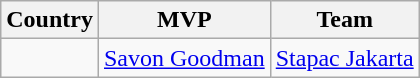<table class="wikitable">
<tr>
<th>Country</th>
<th>MVP</th>
<th>Team</th>
</tr>
<tr>
<td></td>
<td><a href='#'>Savon Goodman</a></td>
<td><a href='#'>Stapac Jakarta</a></td>
</tr>
</table>
